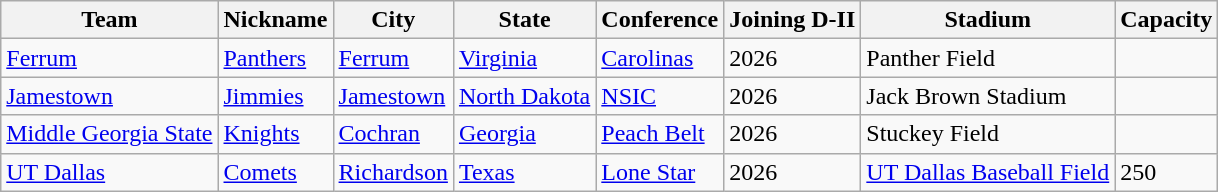<table class="sortable wikitable">
<tr>
<th>Team</th>
<th>Nickname</th>
<th>City</th>
<th>State</th>
<th>Conference</th>
<th>Joining D-II</th>
<th>Stadium</th>
<th>Capacity</th>
</tr>
<tr>
<td><a href='#'>Ferrum</a></td>
<td><a href='#'>Panthers</a></td>
<td><a href='#'>Ferrum</a></td>
<td><a href='#'>Virginia</a></td>
<td><a href='#'>Carolinas</a></td>
<td>2026</td>
<td>Panther Field</td>
<td></td>
</tr>
<tr>
<td><a href='#'>Jamestown</a></td>
<td><a href='#'>Jimmies</a></td>
<td><a href='#'>Jamestown</a></td>
<td><a href='#'>North Dakota</a></td>
<td><a href='#'>NSIC</a></td>
<td>2026</td>
<td>Jack Brown Stadium</td>
<td></td>
</tr>
<tr>
<td><a href='#'>Middle Georgia State</a></td>
<td><a href='#'>Knights</a></td>
<td><a href='#'>Cochran</a></td>
<td><a href='#'>Georgia</a></td>
<td><a href='#'>Peach Belt</a></td>
<td>2026</td>
<td>Stuckey Field</td>
<td></td>
</tr>
<tr>
<td><a href='#'>UT Dallas</a></td>
<td><a href='#'>Comets</a></td>
<td><a href='#'>Richardson</a></td>
<td><a href='#'>Texas</a></td>
<td><a href='#'>Lone Star</a></td>
<td>2026</td>
<td><a href='#'>UT Dallas Baseball Field</a></td>
<td>250</td>
</tr>
</table>
